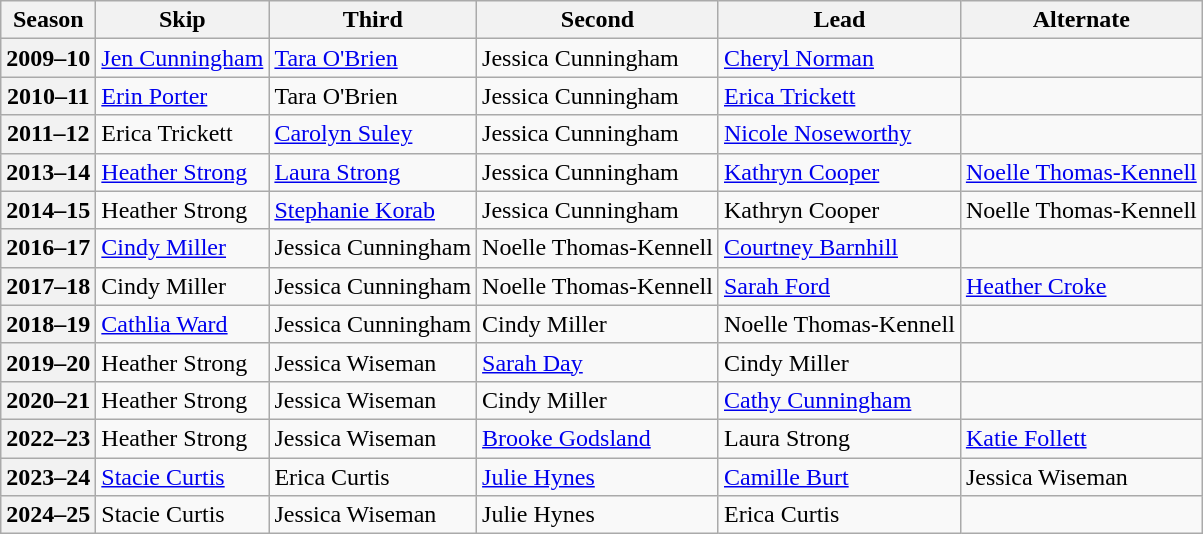<table class="wikitable">
<tr>
<th scope="col">Season</th>
<th scope="col">Skip</th>
<th scope="col">Third</th>
<th scope="col">Second</th>
<th scope="col">Lead</th>
<th scope="col">Alternate</th>
</tr>
<tr>
<th scope="row">2009–10</th>
<td><a href='#'>Jen Cunningham</a></td>
<td><a href='#'>Tara O'Brien</a></td>
<td>Jessica Cunningham</td>
<td><a href='#'>Cheryl Norman</a></td>
<td></td>
</tr>
<tr>
<th scope="row">2010–11</th>
<td><a href='#'>Erin Porter</a></td>
<td>Tara O'Brien</td>
<td>Jessica Cunningham</td>
<td><a href='#'>Erica Trickett</a></td>
<td></td>
</tr>
<tr>
<th scope="row">2011–12</th>
<td>Erica Trickett</td>
<td><a href='#'>Carolyn Suley</a></td>
<td>Jessica Cunningham</td>
<td><a href='#'>Nicole Noseworthy</a></td>
<td></td>
</tr>
<tr>
<th scope="row">2013–14</th>
<td><a href='#'>Heather Strong</a></td>
<td><a href='#'>Laura Strong</a></td>
<td>Jessica Cunningham</td>
<td><a href='#'>Kathryn Cooper</a></td>
<td><a href='#'>Noelle Thomas-Kennell</a></td>
</tr>
<tr>
<th scope="row">2014–15</th>
<td>Heather Strong</td>
<td><a href='#'>Stephanie Korab</a></td>
<td>Jessica Cunningham</td>
<td>Kathryn Cooper</td>
<td>Noelle Thomas-Kennell</td>
</tr>
<tr>
<th scope="row">2016–17</th>
<td><a href='#'>Cindy Miller</a></td>
<td>Jessica Cunningham</td>
<td>Noelle Thomas-Kennell</td>
<td><a href='#'>Courtney Barnhill</a></td>
<td></td>
</tr>
<tr>
<th scope="row">2017–18</th>
<td>Cindy Miller</td>
<td>Jessica Cunningham</td>
<td>Noelle Thomas-Kennell</td>
<td><a href='#'>Sarah Ford</a></td>
<td><a href='#'>Heather Croke</a></td>
</tr>
<tr>
<th scope="row">2018–19</th>
<td><a href='#'>Cathlia Ward</a></td>
<td>Jessica Cunningham</td>
<td>Cindy Miller</td>
<td>Noelle Thomas-Kennell</td>
<td></td>
</tr>
<tr>
<th scope="row">2019–20</th>
<td>Heather Strong</td>
<td>Jessica Wiseman</td>
<td><a href='#'>Sarah Day</a></td>
<td>Cindy Miller</td>
<td></td>
</tr>
<tr>
<th scope="row">2020–21</th>
<td>Heather Strong</td>
<td>Jessica Wiseman</td>
<td>Cindy Miller</td>
<td><a href='#'>Cathy Cunningham</a></td>
<td></td>
</tr>
<tr>
<th scope="row">2022–23</th>
<td>Heather Strong</td>
<td>Jessica Wiseman</td>
<td><a href='#'>Brooke Godsland</a></td>
<td>Laura Strong</td>
<td><a href='#'>Katie Follett</a></td>
</tr>
<tr>
<th scope="row">2023–24</th>
<td><a href='#'>Stacie Curtis</a></td>
<td>Erica Curtis</td>
<td><a href='#'>Julie Hynes</a></td>
<td><a href='#'>Camille Burt</a></td>
<td>Jessica Wiseman</td>
</tr>
<tr>
<th scope="row">2024–25</th>
<td>Stacie Curtis</td>
<td>Jessica Wiseman</td>
<td>Julie Hynes</td>
<td>Erica Curtis</td>
<td></td>
</tr>
</table>
